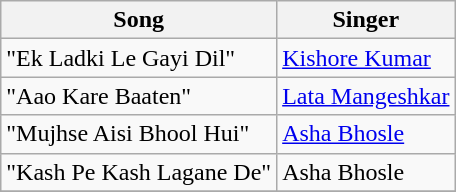<table class="wikitable">
<tr>
<th>Song</th>
<th>Singer</th>
</tr>
<tr>
<td>"Ek Ladki Le Gayi Dil"</td>
<td><a href='#'>Kishore Kumar</a></td>
</tr>
<tr>
<td>"Aao Kare Baaten"</td>
<td><a href='#'>Lata Mangeshkar</a></td>
</tr>
<tr>
<td>"Mujhse Aisi Bhool Hui"</td>
<td><a href='#'>Asha Bhosle</a></td>
</tr>
<tr>
<td>"Kash Pe Kash Lagane De"</td>
<td>Asha Bhosle</td>
</tr>
<tr>
</tr>
</table>
